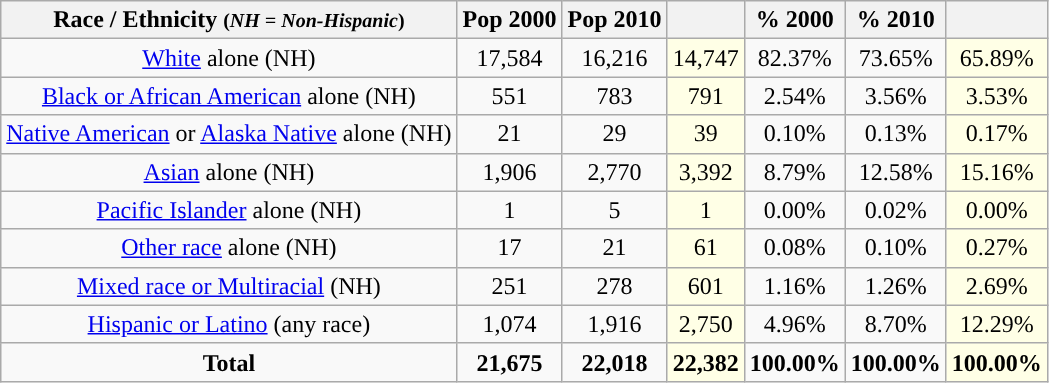<table class="wikitable" style="text-align:center;">
<tr>
<th>Race / Ethnicity <small>(<em>NH = Non-Hispanic</em>)</small></th>
<th>Pop 2000</th>
<th>Pop 2010</th>
<th></th>
<th>% 2000</th>
<th>% 2010</th>
<th></th>
</tr>
<tr>
<td><a href='#'>White</a> alone (NH)</td>
<td>17,584</td>
<td>16,216</td>
<td style='background: #ffffe6;'>14,747</td>
<td>82.37%</td>
<td>73.65%</td>
<td style='background: #ffffe6;'>65.89%</td>
</tr>
<tr>
<td><a href='#'>Black or African American</a> alone (NH)</td>
<td>551</td>
<td>783</td>
<td style='background: #ffffe6;'>791</td>
<td>2.54%</td>
<td>3.56%</td>
<td style='background: #ffffe6;'>3.53%</td>
</tr>
<tr>
<td><a href='#'>Native American</a> or <a href='#'>Alaska Native</a> alone (NH)</td>
<td>21</td>
<td>29</td>
<td style='background: #ffffe6;'>39</td>
<td>0.10%</td>
<td>0.13%</td>
<td style='background: #ffffe6;'>0.17%</td>
</tr>
<tr>
<td><a href='#'>Asian</a> alone (NH)</td>
<td>1,906</td>
<td>2,770</td>
<td style='background: #ffffe6;'>3,392</td>
<td>8.79%</td>
<td>12.58%</td>
<td style='background: #ffffe6;'>15.16%</td>
</tr>
<tr>
<td><a href='#'>Pacific Islander</a> alone (NH)</td>
<td>1</td>
<td>5</td>
<td style='background: #ffffe6;'>1</td>
<td>0.00%</td>
<td>0.02%</td>
<td style='background: #ffffe6;'>0.00%</td>
</tr>
<tr>
<td><a href='#'>Other race</a> alone (NH)</td>
<td>17</td>
<td>21</td>
<td style='background: #ffffe6;'>61</td>
<td>0.08%</td>
<td>0.10%</td>
<td style='background: #ffffe6;'>0.27%</td>
</tr>
<tr>
<td><a href='#'>Mixed race or Multiracial</a> (NH)</td>
<td>251</td>
<td>278</td>
<td style='background: #ffffe6;'>601</td>
<td>1.16%</td>
<td>1.26%</td>
<td style='background: #ffffe6;'>2.69%</td>
</tr>
<tr>
<td><a href='#'>Hispanic or Latino</a> (any race)</td>
<td>1,074</td>
<td>1,916</td>
<td style='background: #ffffe6;'>2,750</td>
<td>4.96%</td>
<td>8.70%</td>
<td style='background: #ffffe6;'>12.29%</td>
</tr>
<tr>
<td><strong>Total</strong></td>
<td><strong>21,675</strong></td>
<td><strong>22,018</strong></td>
<td style='background: #ffffe6;'><strong>22,382</strong></td>
<td><strong>100.00%</strong></td>
<td><strong>100.00%</strong></td>
<td style='background: #ffffe6;'><strong>100.00%</strong></td>
</tr>
</table>
